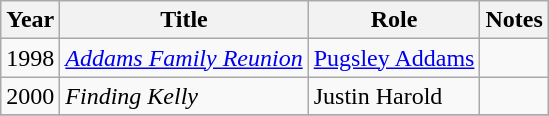<table class="wikitable">
<tr>
<th>Year</th>
<th>Title</th>
<th>Role</th>
<th>Notes</th>
</tr>
<tr>
<td>1998</td>
<td><em><a href='#'>Addams Family Reunion</a></em></td>
<td><a href='#'>Pugsley Addams</a></td>
<td></td>
</tr>
<tr>
<td>2000</td>
<td><em>Finding Kelly</em></td>
<td>Justin Harold</td>
<td></td>
</tr>
<tr>
</tr>
</table>
